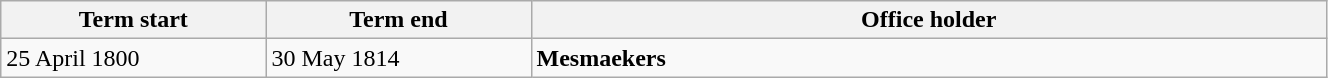<table class="wikitable" style="width: 70%;">
<tr>
<th align="left" style="width: 20%;">Term start</th>
<th align="left" style="width: 20%;">Term end</th>
<th align="left">Office holder</th>
</tr>
<tr valign="top">
<td>25 April 1800</td>
<td>30 May 1814</td>
<td><strong>Mesmaekers</strong></td>
</tr>
</table>
